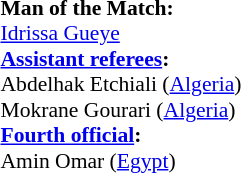<table width=50% style="font-size: 90%">
<tr>
<td><br><strong>Man of the Match:</strong>
<br> <a href='#'>Idrissa Gueye</a><br><strong><a href='#'>Assistant referees</a>:</strong>
<br>Abdelhak Etchiali (<a href='#'>Algeria</a>)
<br>Mokrane Gourari (<a href='#'>Algeria</a>)
<br><strong><a href='#'>Fourth official</a>:</strong>
<br>Amin Omar (<a href='#'>Egypt</a>)</td>
</tr>
</table>
